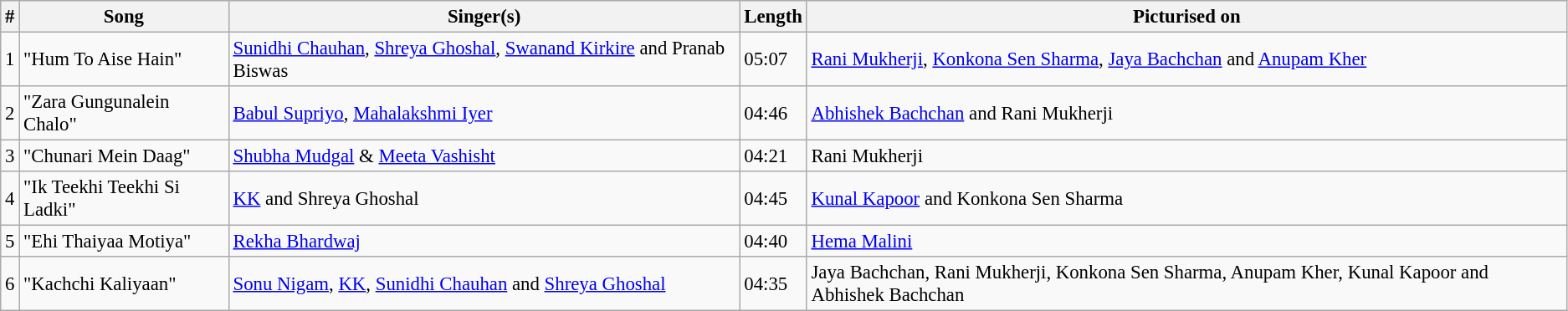<table class="wikitable" style="font-size:95%;">
<tr>
<th>#</th>
<th>Song</th>
<th>Singer(s)</th>
<th>Length</th>
<th>Picturised on</th>
</tr>
<tr>
<td>1</td>
<td>"Hum To Aise Hain"</td>
<td><a href='#'>Sunidhi Chauhan</a>, <a href='#'>Shreya Ghoshal</a>, <a href='#'>Swanand Kirkire</a> and Pranab Biswas</td>
<td>05:07</td>
<td><a href='#'>Rani Mukherji</a>, <a href='#'>Konkona Sen Sharma</a>, <a href='#'>Jaya Bachchan</a> and <a href='#'>Anupam Kher</a></td>
</tr>
<tr>
<td>2</td>
<td>"Zara Gungunalein Chalo"</td>
<td><a href='#'>Babul Supriyo</a>, <a href='#'>Mahalakshmi Iyer</a></td>
<td>04:46</td>
<td><a href='#'>Abhishek Bachchan</a> and Rani Mukherji</td>
</tr>
<tr>
<td>3</td>
<td>"Chunari Mein Daag"</td>
<td><a href='#'>Shubha Mudgal</a> & <a href='#'>Meeta Vashisht</a></td>
<td>04:21</td>
<td>Rani Mukherji</td>
</tr>
<tr>
<td>4</td>
<td>"Ik Teekhi Teekhi Si Ladki"</td>
<td><a href='#'>KK</a> and Shreya Ghoshal</td>
<td>04:45</td>
<td><a href='#'>Kunal Kapoor</a> and Konkona Sen Sharma</td>
</tr>
<tr>
<td>5</td>
<td>"Ehi Thaiyaa Motiya"</td>
<td><a href='#'>Rekha Bhardwaj</a></td>
<td>04:40</td>
<td><a href='#'>Hema Malini</a></td>
</tr>
<tr>
<td>6</td>
<td>"Kachchi Kaliyaan"</td>
<td><a href='#'>Sonu Nigam</a>, <a href='#'>KK</a>, <a href='#'>Sunidhi Chauhan</a> and <a href='#'>Shreya Ghoshal</a></td>
<td>04:35</td>
<td>Jaya Bachchan, Rani Mukherji, Konkona Sen Sharma, Anupam Kher, Kunal Kapoor and Abhishek Bachchan</td>
</tr>
</table>
